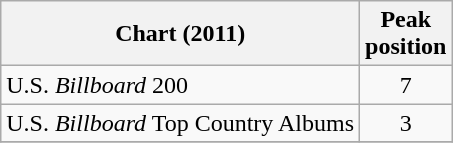<table class="wikitable">
<tr>
<th>Chart (2011)</th>
<th>Peak<br>position</th>
</tr>
<tr>
<td>U.S. <em>Billboard</em> 200</td>
<td align="center">7</td>
</tr>
<tr>
<td>U.S. <em>Billboard</em> Top Country Albums</td>
<td align="center">3</td>
</tr>
<tr>
</tr>
</table>
